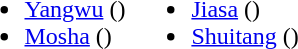<table>
<tr>
<td valign="top"><br><ul><li><a href='#'>Yangwu</a> ()</li><li><a href='#'>Mosha</a> ()</li></ul></td>
<td valign="top"><br><ul><li><a href='#'>Jiasa</a> ()</li><li><a href='#'>Shuitang</a> ()</li></ul></td>
</tr>
</table>
